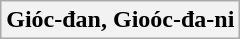<table class="wikitable sortable">
<tr>
<th colspan="5"> Gióc-đan, Gioóc-đa-ni</th>
</tr>
</table>
